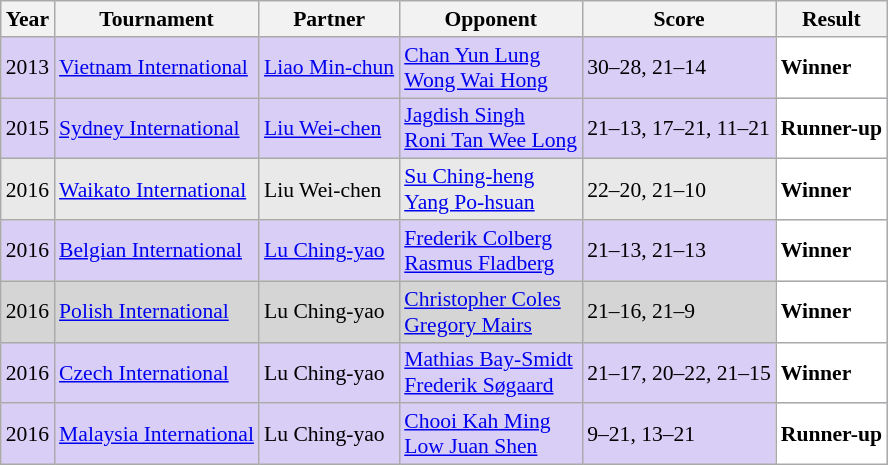<table class="sortable wikitable" style="font-size: 90%;">
<tr>
<th>Year</th>
<th>Tournament</th>
<th>Partner</th>
<th>Opponent</th>
<th>Score</th>
<th>Result</th>
</tr>
<tr style="background:#D8CEF6">
<td align="center">2013</td>
<td align="left"><a href='#'>Vietnam International</a></td>
<td align="left"> <a href='#'>Liao Min-chun</a></td>
<td align="left"> <a href='#'>Chan Yun Lung</a> <br>  <a href='#'>Wong Wai Hong</a></td>
<td align="left">30–28, 21–14</td>
<td style="text-align:left; background:white"> <strong>Winner</strong></td>
</tr>
<tr style="background:#D8CEF6">
<td align="center">2015</td>
<td align="left"><a href='#'>Sydney International</a></td>
<td align="left"> <a href='#'>Liu Wei-chen</a></td>
<td align="left"> <a href='#'>Jagdish Singh</a> <br>  <a href='#'>Roni Tan Wee Long</a></td>
<td align="left">21–13, 17–21, 11–21</td>
<td style="text-align:left; background:white"> <strong>Runner-up</strong></td>
</tr>
<tr style="background:#E9E9E9">
<td align="center">2016</td>
<td align="left"><a href='#'>Waikato International</a></td>
<td align="left"> Liu Wei-chen</td>
<td align="left"> <a href='#'>Su Ching-heng</a> <br>  <a href='#'>Yang Po-hsuan</a></td>
<td align="left">22–20, 21–10</td>
<td style="text-align:left; background:white"> <strong>Winner</strong></td>
</tr>
<tr style="background:#D8CEF6">
<td align="center">2016</td>
<td align="left"><a href='#'>Belgian International</a></td>
<td align="left"> <a href='#'>Lu Ching-yao</a></td>
<td align="left"> <a href='#'>Frederik Colberg</a> <br>  <a href='#'>Rasmus Fladberg</a></td>
<td align="left">21–13, 21–13</td>
<td style="text-align:left; background:white"> <strong>Winner</strong></td>
</tr>
<tr style="background:#D5D5D5">
<td align="center">2016</td>
<td align="left"><a href='#'>Polish International</a></td>
<td align="left"> Lu Ching-yao</td>
<td align="left"> <a href='#'>Christopher Coles</a> <br>  <a href='#'>Gregory Mairs</a></td>
<td align="left">21–16, 21–9</td>
<td style="text-align:left; background:white"> <strong>Winner</strong></td>
</tr>
<tr style="background:#D8CEF6">
<td align="center">2016</td>
<td align="left"><a href='#'>Czech International</a></td>
<td align="left"> Lu Ching-yao</td>
<td align="left"> <a href='#'>Mathias Bay-Smidt</a> <br>  <a href='#'>Frederik Søgaard</a></td>
<td align="left">21–17, 20–22, 21–15</td>
<td style="text-align:left; background:white"> <strong>Winner</strong></td>
</tr>
<tr style="background:#D8CEF6">
<td align="center">2016</td>
<td align="left"><a href='#'>Malaysia International</a></td>
<td align="left"> Lu Ching-yao</td>
<td align="left"> <a href='#'>Chooi Kah Ming</a> <br>  <a href='#'>Low Juan Shen</a></td>
<td align="left">9–21, 13–21</td>
<td style="text-align:left; background:white"> <strong>Runner-up</strong></td>
</tr>
</table>
